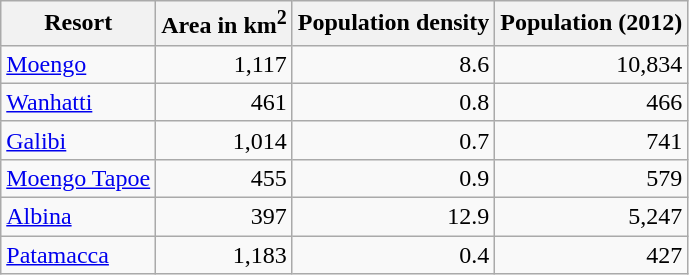<table class="wikitable sortable" style="text-align:right;">
<tr>
<th>Resort</th>
<th>Area in km<sup>2</sup></th>
<th>Population density</th>
<th>Population (2012)</th>
</tr>
<tr>
<td align="left"><a href='#'>Moengo</a></td>
<td>1,117</td>
<td>8.6</td>
<td>10,834</td>
</tr>
<tr>
<td align="left"><a href='#'>Wanhatti</a></td>
<td>461</td>
<td>0.8</td>
<td>466</td>
</tr>
<tr>
<td align="left"><a href='#'>Galibi</a></td>
<td>1,014</td>
<td>0.7</td>
<td>741</td>
</tr>
<tr>
<td align="left"><a href='#'>Moengo Tapoe</a></td>
<td>455</td>
<td>0.9</td>
<td>579</td>
</tr>
<tr>
<td align="left"><a href='#'>Albina</a></td>
<td>397</td>
<td>12.9</td>
<td>5,247</td>
</tr>
<tr>
<td align="left"><a href='#'>Patamacca</a></td>
<td>1,183</td>
<td>0.4</td>
<td>427</td>
</tr>
</table>
